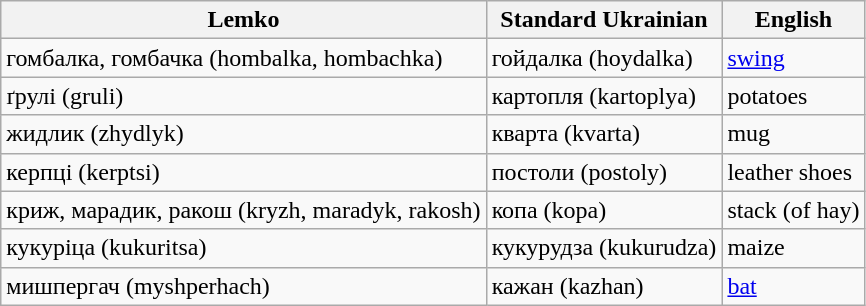<table class="wikitable">
<tr>
<th>Lemko</th>
<th>Standard Ukrainian</th>
<th>English</th>
</tr>
<tr>
<td>гомбалка, гомбачка (hombalka, hombachka)</td>
<td>гойдалка (hoydalka)</td>
<td><a href='#'>swing</a></td>
</tr>
<tr>
<td>ґрулі (gruli)</td>
<td>картопля (kartoplya)</td>
<td>potatoes</td>
</tr>
<tr>
<td>жидлик (zhydlyk)</td>
<td>кварта (kvarta)</td>
<td>mug</td>
</tr>
<tr>
<td>керпці (kerptsi)</td>
<td>постоли (postoly)</td>
<td>leather shoes</td>
</tr>
<tr>
<td>криж, марадик, ракош (kryzh, maradyk, rakosh)</td>
<td>копа (kopa)</td>
<td>stack (of hay)</td>
</tr>
<tr>
<td>кукуріца (kukuritsa)</td>
<td>кукурудза (kukurudza)</td>
<td>maize</td>
</tr>
<tr>
<td>мишпергач (myshperhach)</td>
<td>кажан (kazhan)</td>
<td><a href='#'>bat</a></td>
</tr>
</table>
